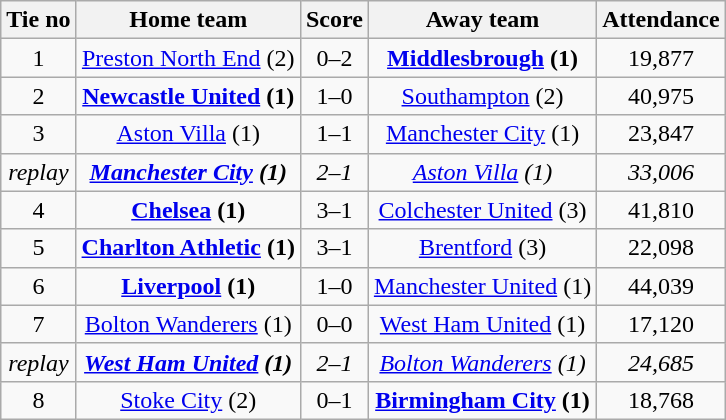<table class="wikitable" style="text-align: center">
<tr>
<th>Tie no</th>
<th>Home team</th>
<th>Score</th>
<th>Away team</th>
<th>Attendance</th>
</tr>
<tr>
<td>1</td>
<td><a href='#'>Preston North End</a> (2)</td>
<td>0–2</td>
<td><strong><a href='#'>Middlesbrough</a> (1)</strong></td>
<td>19,877</td>
</tr>
<tr>
<td>2</td>
<td><strong><a href='#'>Newcastle United</a> (1)</strong></td>
<td>1–0</td>
<td><a href='#'>Southampton</a> (2)</td>
<td>40,975</td>
</tr>
<tr>
<td>3</td>
<td><a href='#'>Aston Villa</a> (1)</td>
<td>1–1</td>
<td><a href='#'>Manchester City</a> (1)</td>
<td>23,847</td>
</tr>
<tr>
<td><em>replay</em></td>
<td><strong><em><a href='#'>Manchester City</a> (1)</em></strong></td>
<td><em>2–1</em></td>
<td><em><a href='#'>Aston Villa</a> (1)</em></td>
<td><em>33,006</em></td>
</tr>
<tr>
<td>4</td>
<td><strong><a href='#'>Chelsea</a> (1)</strong></td>
<td>3–1</td>
<td><a href='#'>Colchester United</a> (3)</td>
<td>41,810</td>
</tr>
<tr>
<td>5</td>
<td><strong><a href='#'>Charlton Athletic</a> (1)</strong></td>
<td>3–1</td>
<td><a href='#'>Brentford</a> (3)</td>
<td>22,098</td>
</tr>
<tr>
<td>6</td>
<td><strong><a href='#'>Liverpool</a> (1)</strong></td>
<td>1–0</td>
<td><a href='#'>Manchester United</a> (1)</td>
<td>44,039</td>
</tr>
<tr>
<td>7</td>
<td><a href='#'>Bolton Wanderers</a> (1)</td>
<td>0–0</td>
<td><a href='#'>West Ham United</a> (1)</td>
<td>17,120</td>
</tr>
<tr>
<td><em>replay</em></td>
<td><strong><em><a href='#'>West Ham United</a> (1)</em></strong></td>
<td><em>2–1</em></td>
<td><em><a href='#'>Bolton Wanderers</a> (1)</em></td>
<td><em>24,685</em></td>
</tr>
<tr>
<td>8</td>
<td><a href='#'>Stoke City</a> (2)</td>
<td>0–1</td>
<td><strong><a href='#'>Birmingham City</a> (1)</strong></td>
<td>18,768</td>
</tr>
</table>
